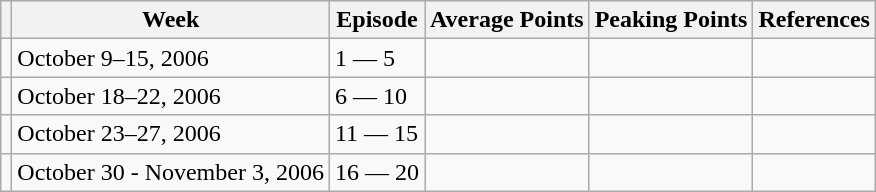<table class="wikitable">
<tr>
<th></th>
<th>Week</th>
<th>Episode</th>
<th>Average Points</th>
<th>Peaking Points</th>
<th>References</th>
</tr>
<tr>
<td></td>
<td>October 9–15, 2006</td>
<td>1 — 5</td>
<td></td>
<td></td>
<td></td>
</tr>
<tr>
<td></td>
<td>October 18–22, 2006</td>
<td>6 — 10</td>
<td></td>
<td></td>
<td></td>
</tr>
<tr>
<td></td>
<td>October 23–27, 2006</td>
<td>11 — 15</td>
<td></td>
<td></td>
<td></td>
</tr>
<tr>
<td></td>
<td>October 30 - November 3, 2006</td>
<td>16 — 20</td>
<td></td>
<td></td>
<td></td>
</tr>
</table>
